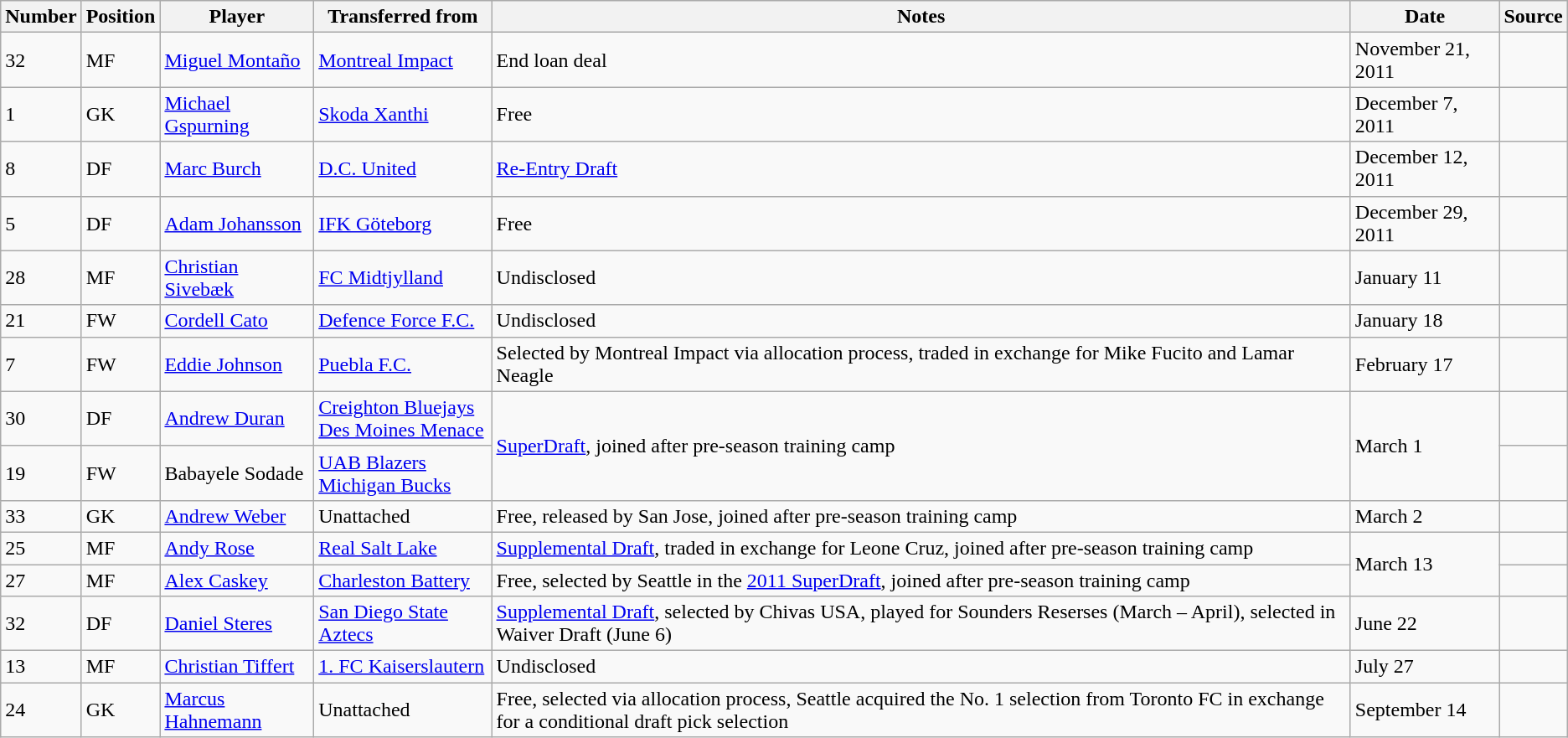<table class="wikitable sortable" style="text-align: left">
<tr>
<th>Number</th>
<th>Position</th>
<th>Player</th>
<th>Transferred from</th>
<th>Notes</th>
<th>Date</th>
<th>Source</th>
</tr>
<tr>
<td align="left">32</td>
<td>MF</td>
<td> <a href='#'>Miguel Montaño</a></td>
<td> <a href='#'>Montreal Impact</a></td>
<td>End loan deal</td>
<td>November 21, 2011</td>
<td></td>
</tr>
<tr>
<td align="left">1</td>
<td>GK</td>
<td> <a href='#'>Michael Gspurning</a></td>
<td> <a href='#'>Skoda Xanthi</a></td>
<td>Free</td>
<td>December 7, 2011</td>
<td></td>
</tr>
<tr>
<td align="left">8</td>
<td>DF</td>
<td> <a href='#'>Marc Burch</a></td>
<td> <a href='#'>D.C. United</a></td>
<td><a href='#'>Re-Entry Draft</a></td>
<td>December 12, 2011</td>
<td></td>
</tr>
<tr>
<td align="left">5</td>
<td>DF</td>
<td> <a href='#'>Adam Johansson</a></td>
<td> <a href='#'>IFK Göteborg</a></td>
<td>Free</td>
<td>December 29, 2011</td>
<td></td>
</tr>
<tr>
<td align="left">28</td>
<td>MF</td>
<td> <a href='#'>Christian Sivebæk</a></td>
<td> <a href='#'>FC Midtjylland</a></td>
<td>Undisclosed</td>
<td>January 11</td>
<td></td>
</tr>
<tr>
<td align="left">21</td>
<td>FW</td>
<td> <a href='#'>Cordell Cato</a></td>
<td> <a href='#'>Defence Force F.C.</a></td>
<td>Undisclosed</td>
<td>January 18</td>
<td></td>
</tr>
<tr>
<td align="left">7</td>
<td>FW</td>
<td> <a href='#'>Eddie Johnson</a></td>
<td> <a href='#'>Puebla F.C.</a></td>
<td>Selected by Montreal Impact via allocation process, traded in exchange for Mike Fucito and Lamar Neagle<br></td>
<td>February 17</td>
<td></td>
</tr>
<tr>
<td align="left">30</td>
<td>DF</td>
<td> <a href='#'>Andrew Duran</a></td>
<td> <a href='#'>Creighton Bluejays</a><br> <a href='#'>Des Moines Menace</a></td>
<td rowspan=2><a href='#'>SuperDraft</a>, joined after pre-season training camp</td>
<td rowspan=2>March 1</td>
<td></td>
</tr>
<tr>
<td align="left">19</td>
<td>FW</td>
<td> Babayele Sodade</td>
<td> <a href='#'>UAB Blazers</a><br> <a href='#'>Michigan Bucks</a></td>
<td></td>
</tr>
<tr>
<td align="left">33</td>
<td>GK</td>
<td> <a href='#'>Andrew Weber</a></td>
<td>Unattached</td>
<td>Free, released by San Jose, joined after pre-season training camp</td>
<td>March 2</td>
<td></td>
</tr>
<tr>
<td align="left">25</td>
<td>MF</td>
<td> <a href='#'>Andy Rose</a></td>
<td> <a href='#'>Real Salt Lake</a></td>
<td><a href='#'>Supplemental Draft</a>, traded in exchange for Leone Cruz, joined after pre-season training camp</td>
<td rowspan=2>March 13</td>
<td></td>
</tr>
<tr>
<td align="left">27</td>
<td>MF</td>
<td> <a href='#'>Alex Caskey</a></td>
<td> <a href='#'>Charleston Battery</a></td>
<td>Free, selected by Seattle in the <a href='#'>2011 SuperDraft</a>, joined after pre-season training camp</td>
<td></td>
</tr>
<tr>
<td align="left">32</td>
<td>DF</td>
<td> <a href='#'>Daniel Steres</a></td>
<td> <a href='#'>San Diego State Aztecs</a></td>
<td><a href='#'>Supplemental Draft</a>, selected by Chivas USA, played for Sounders Reserses (March – April), selected in Waiver Draft (June 6)</td>
<td>June 22</td>
<td></td>
</tr>
<tr>
<td align="left">13</td>
<td>MF</td>
<td> <a href='#'>Christian Tiffert</a></td>
<td> <a href='#'>1. FC Kaiserslautern</a></td>
<td>Undisclosed</td>
<td>July 27</td>
<td></td>
</tr>
<tr>
<td align="left">24</td>
<td>GK</td>
<td> <a href='#'>Marcus Hahnemann</a></td>
<td>Unattached</td>
<td>Free, selected via allocation process, Seattle acquired the No. 1 selection from Toronto FC in exchange for a conditional draft pick selection</td>
<td>September 14</td>
<td></td>
</tr>
</table>
